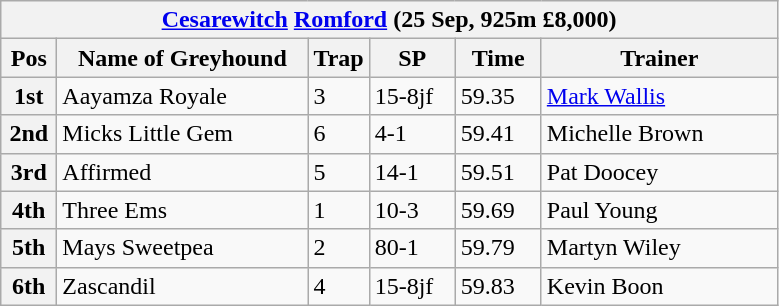<table class="wikitable">
<tr>
<th colspan="6"><a href='#'>Cesarewitch</a> <a href='#'>Romford</a> (25 Sep, 925m £8,000)</th>
</tr>
<tr>
<th width=30>Pos</th>
<th width=160>Name of Greyhound</th>
<th width=30>Trap</th>
<th width=50>SP</th>
<th width=50>Time</th>
<th width=150>Trainer</th>
</tr>
<tr>
<th>1st</th>
<td>Aayamza Royale </td>
<td>3</td>
<td>15-8jf</td>
<td>59.35</td>
<td><a href='#'>Mark Wallis</a></td>
</tr>
<tr>
<th>2nd</th>
<td>Micks Little Gem</td>
<td>6</td>
<td>4-1</td>
<td>59.41</td>
<td>Michelle Brown</td>
</tr>
<tr>
<th>3rd</th>
<td>Affirmed</td>
<td>5</td>
<td>14-1</td>
<td>59.51</td>
<td>Pat Doocey</td>
</tr>
<tr>
<th>4th</th>
<td>Three Ems</td>
<td>1</td>
<td>10-3</td>
<td>59.69</td>
<td>Paul Young</td>
</tr>
<tr>
<th>5th</th>
<td>Mays Sweetpea</td>
<td>2</td>
<td>80-1</td>
<td>59.79</td>
<td>Martyn Wiley</td>
</tr>
<tr>
<th>6th</th>
<td>Zascandil</td>
<td>4</td>
<td>15-8jf</td>
<td>59.83</td>
<td>Kevin Boon</td>
</tr>
</table>
